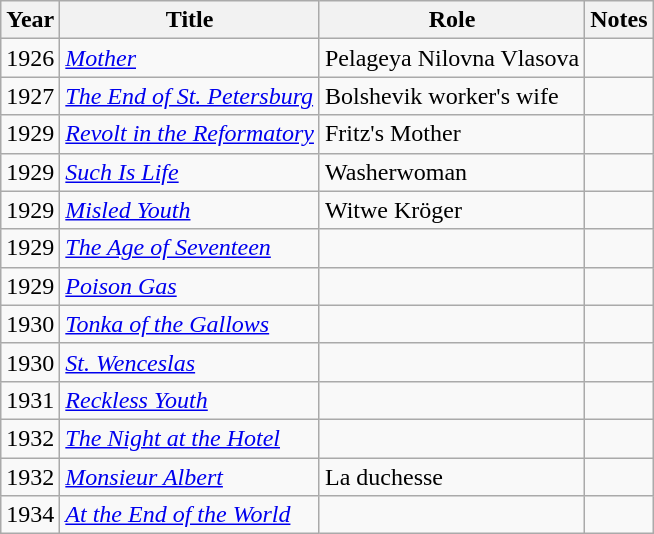<table class="wikitable sortable">
<tr>
<th>Year</th>
<th>Title</th>
<th>Role</th>
<th class="unsortable">Notes</th>
</tr>
<tr>
<td>1926</td>
<td><em><a href='#'>Mother</a></em></td>
<td>Pelageya Nilovna Vlasova</td>
<td></td>
</tr>
<tr>
<td>1927</td>
<td><em><a href='#'>The End of St. Petersburg</a></em></td>
<td>Bolshevik worker's wife</td>
<td></td>
</tr>
<tr>
<td>1929</td>
<td><em><a href='#'>Revolt in the Reformatory</a></em></td>
<td>Fritz's Mother</td>
<td></td>
</tr>
<tr>
<td>1929</td>
<td><em><a href='#'>Such Is Life</a></em></td>
<td>Washerwoman</td>
<td></td>
</tr>
<tr>
<td>1929</td>
<td><em><a href='#'>Misled Youth</a></em></td>
<td>Witwe Kröger</td>
<td></td>
</tr>
<tr>
<td>1929</td>
<td><em><a href='#'>The Age of Seventeen</a></em></td>
<td></td>
<td></td>
</tr>
<tr>
<td>1929</td>
<td><em><a href='#'>Poison Gas</a></em></td>
<td></td>
<td></td>
</tr>
<tr>
<td>1930</td>
<td><em><a href='#'>Tonka of the Gallows</a></em></td>
<td></td>
<td></td>
</tr>
<tr>
<td>1930</td>
<td><em><a href='#'>St. Wenceslas</a></em></td>
<td></td>
<td></td>
</tr>
<tr>
<td>1931</td>
<td><em><a href='#'>Reckless Youth</a></em></td>
<td></td>
<td></td>
</tr>
<tr>
<td>1932</td>
<td><em><a href='#'>The Night at the Hotel</a></em></td>
<td></td>
<td></td>
</tr>
<tr>
<td>1932</td>
<td><em><a href='#'>Monsieur Albert</a></em></td>
<td>La duchesse</td>
<td></td>
</tr>
<tr>
<td>1934</td>
<td><em><a href='#'>At the End of the World</a></em></td>
<td></td>
<td></td>
</tr>
</table>
